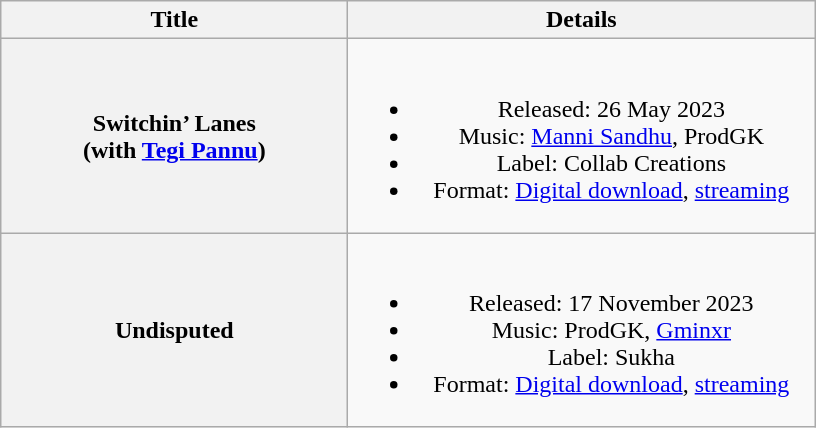<table class="wikitable plainrowheaders" style="text-align:center;">
<tr>
<th scope="col" style="width:14em;">Title</th>
<th scope="col" style="width:19em;">Details</th>
</tr>
<tr>
<th scope="row">Switchin’ Lanes <br><span>(with <a href='#'>Tegi Pannu</a>)</span> </th>
<td><br><ul><li>Released: 26 May 2023</li><li>Music: <a href='#'>Manni Sandhu</a>, ProdGK</li><li>Label: Collab Creations</li><li>Format: <a href='#'>Digital download</a>, <a href='#'>streaming</a></li></ul></td>
</tr>
<tr>
<th scope="row">Undisputed</th>
<td><br><ul><li>Released: 17 November 2023</li><li>Music: ProdGK, <a href='#'>Gminxr</a></li><li>Label: Sukha</li><li>Format: <a href='#'>Digital download</a>, <a href='#'>streaming</a></li></ul></td>
</tr>
</table>
